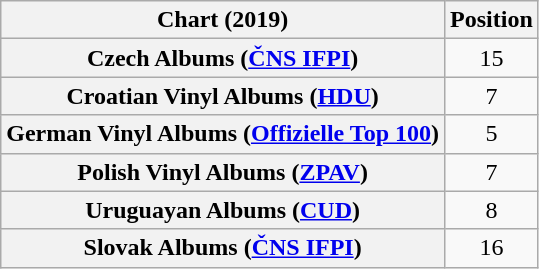<table class="wikitable sortable plainrowheaders" style="text-align:center">
<tr>
<th scope="col">Chart (2019)</th>
<th scope="col">Position</th>
</tr>
<tr>
<th scope="row">Czech Albums (<a href='#'>ČNS IFPI</a>)</th>
<td>15</td>
</tr>
<tr>
<th scope="row">Croatian Vinyl Albums (<a href='#'>HDU</a>)</th>
<td>7</td>
</tr>
<tr>
<th scope="row">German Vinyl Albums (<a href='#'>Offizielle Top 100</a>)</th>
<td>5</td>
</tr>
<tr>
<th scope="row">Polish Vinyl Albums (<a href='#'>ZPAV</a>)</th>
<td>7</td>
</tr>
<tr>
<th scope="row">Uruguayan Albums (<a href='#'>CUD</a>)</th>
<td>8</td>
</tr>
<tr>
<th scope="row">Slovak Albums (<a href='#'>ČNS IFPI</a>)</th>
<td>16</td>
</tr>
</table>
